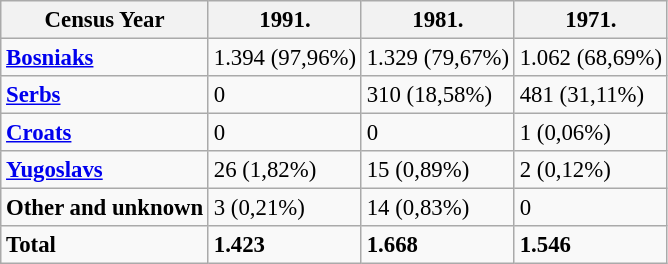<table class="wikitable" style="font-size:95%;">
<tr>
<th>Census Year</th>
<th>1991.</th>
<th>1981.</th>
<th>1971.</th>
</tr>
<tr>
<td><strong><a href='#'>Bosniaks</a></strong></td>
<td>1.394 (97,96%)</td>
<td>1.329 (79,67%)</td>
<td>1.062 (68,69%)</td>
</tr>
<tr>
<td><strong><a href='#'>Serbs</a></strong></td>
<td>0</td>
<td>310 (18,58%)</td>
<td>481 (31,11%)</td>
</tr>
<tr>
<td><strong><a href='#'>Croats</a></strong></td>
<td>0</td>
<td>0</td>
<td>1 (0,06%)</td>
</tr>
<tr>
<td><strong><a href='#'>Yugoslavs</a></strong></td>
<td>26 (1,82%)</td>
<td>15 (0,89%)</td>
<td>2 (0,12%)</td>
</tr>
<tr>
<td><strong>Other and unknown</strong></td>
<td>3 (0,21%)</td>
<td>14 (0,83%)</td>
<td>0</td>
</tr>
<tr>
<td><strong>Total</strong></td>
<td><strong>1.423</strong></td>
<td><strong>1.668</strong></td>
<td><strong>1.546</strong></td>
</tr>
</table>
